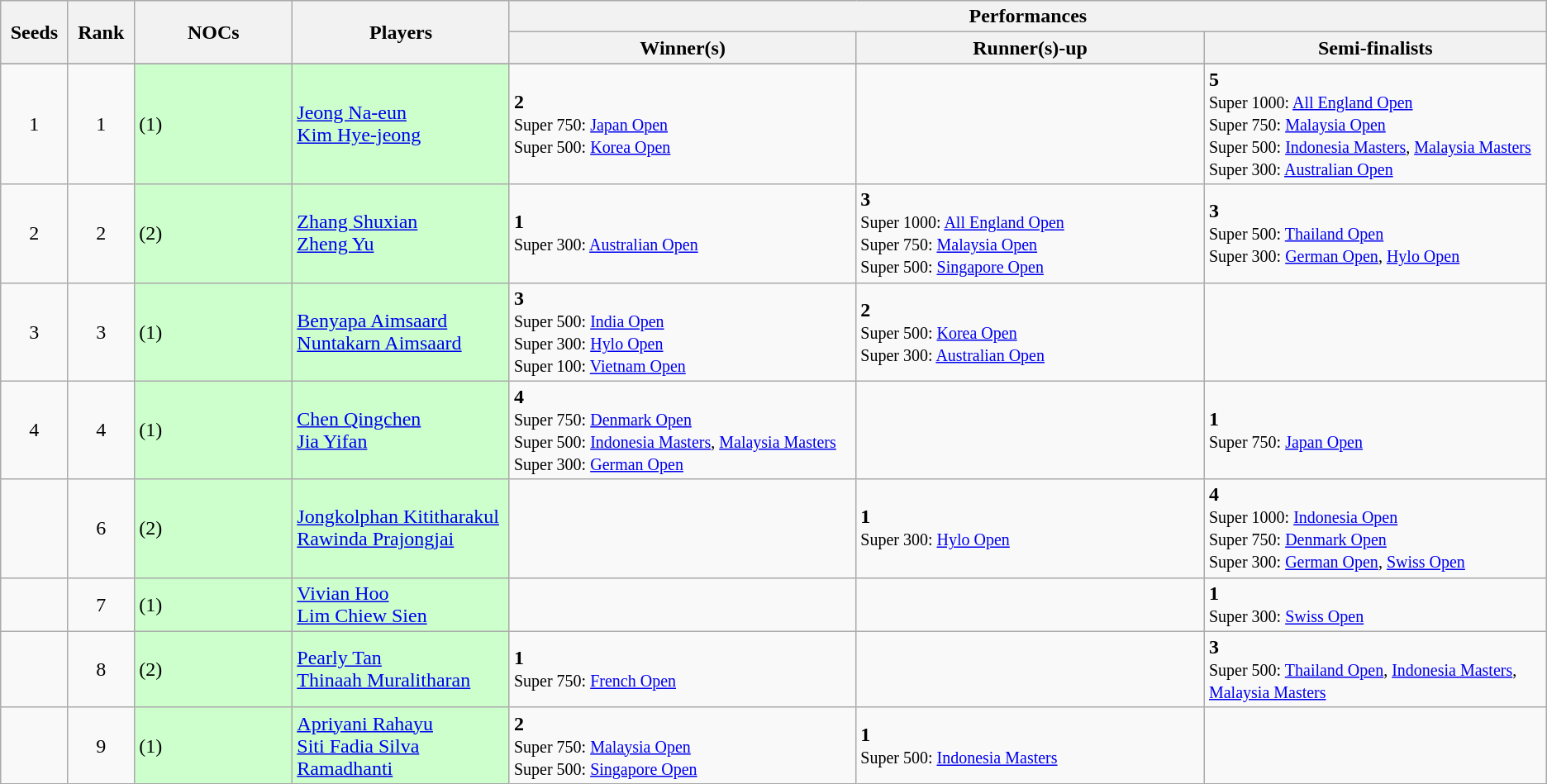<table class="wikitable" style="text-align:center">
<tr>
<th rowspan="2" width="50">Seeds</th>
<th rowspan="2" width="50">Rank</th>
<th rowspan="2" width="150">NOCs</th>
<th rowspan="2" width="200">Players</th>
<th colspan="3">Performances</th>
</tr>
<tr>
<th width="350">Winner(s)</th>
<th width="350">Runner(s)-up</th>
<th width="350">Semi-finalists</th>
</tr>
<tr>
</tr>
<tr>
<td>1</td>
<td>1</td>
<td align="left"bgcolor="#ccffcc"> (1)</td>
<td align="left"bgcolor="#ccffcc"><a href='#'>Jeong Na-eun</a><br><a href='#'>Kim Hye-jeong</a></td>
<td align="left"><strong>2</strong><small><br>Super 750: <a href='#'>Japan Open</a><br>Super 500: <a href='#'>Korea Open</a></small></td>
<td align="left"></td>
<td align="left"><strong>5</strong><br><small>Super 1000: <a href='#'>All England Open</a><br>Super 750: <a href='#'>Malaysia Open</a><br>Super 500: <a href='#'>Indonesia Masters</a>, <a href='#'>Malaysia Masters</a><br>Super 300: <a href='#'>Australian Open</a></small></td>
</tr>
<tr>
<td>2</td>
<td>2</td>
<td align="left"bgcolor="#ccffcc"> (2)</td>
<td align="left"bgcolor="#ccffcc"><a href='#'>Zhang Shuxian</a><br><a href='#'>Zheng Yu</a></td>
<td align="left"><strong>1</strong><br><small>Super 300: <a href='#'>Australian Open</a></small></td>
<td align="left"><strong>3</strong><br><small>Super 1000: <a href='#'>All England Open</a><br>Super 750: <a href='#'>Malaysia Open</a><br>Super 500: <a href='#'>Singapore Open</a></small></td>
<td align="left"><strong>3</strong><small><br>Super 500: <a href='#'>Thailand Open</a><br>Super 300: <a href='#'>German Open</a>, <a href='#'>Hylo Open</a></small></td>
</tr>
<tr>
<td>3</td>
<td>3</td>
<td align="left"bgcolor="#ccffcc"> (1)</td>
<td align="left"bgcolor="#ccffcc"><a href='#'>Benyapa Aimsaard</a><br><a href='#'>Nuntakarn Aimsaard</a></td>
<td align="left"><strong>3</strong><small><br>Super 500: <a href='#'>India Open</a><br>Super 300: <a href='#'>Hylo Open</a><br>Super 100: <a href='#'>Vietnam Open</a></small></td>
<td align="left"><strong>2</strong><small><br>Super 500: <a href='#'>Korea Open</a><br>Super 300: <a href='#'>Australian Open</a></small></td>
<td align="left"></td>
</tr>
<tr>
<td>4</td>
<td>4</td>
<td align="left"bgcolor="#ccffcc"> (1)</td>
<td align="left"bgcolor="#ccffcc"><a href='#'>Chen Qingchen</a><br><a href='#'>Jia Yifan</a></td>
<td align="left"><strong>4</strong><small><br>Super 750: <a href='#'>Denmark Open</a><br>Super 500: <a href='#'>Indonesia Masters</a>, <a href='#'>Malaysia Masters</a><br>Super 300: <a href='#'>German Open</a></small></td>
<td align="left"></td>
<td align="left"><strong>1</strong><small><br>Super 750: <a href='#'>Japan Open</a></small></td>
</tr>
<tr>
<td></td>
<td>6</td>
<td align="left"bgcolor="#ccffcc"> (2)</td>
<td align="left"bgcolor="#ccffcc"><a href='#'>Jongkolphan Kititharakul</a><br><a href='#'>Rawinda Prajongjai</a></td>
<td align="left"></td>
<td align="left"><strong>1</strong><br><small>Super 300: <a href='#'>Hylo Open</a></small></td>
<td align="left"><strong>4</strong><br><small>Super 1000: <a href='#'>Indonesia Open</a><br>Super 750: <a href='#'>Denmark Open</a><br>Super 300: <a href='#'>German Open</a>, <a href='#'>Swiss Open</a></small></td>
</tr>
<tr>
<td></td>
<td>7</td>
<td align="left"bgcolor="#ccffcc"> (1)</td>
<td align="left"bgcolor="#ccffcc"><a href='#'>Vivian Hoo</a><br><a href='#'>Lim Chiew Sien</a></td>
<td align="left"></td>
<td align="left"></td>
<td align="left"><strong>1</strong><small><br>Super 300: <a href='#'>Swiss Open</a></small></td>
</tr>
<tr>
<td></td>
<td>8</td>
<td align="left"bgcolor="#ccffcc"> (2)</td>
<td align="left"bgcolor="#ccffcc"><a href='#'>Pearly Tan</a><br><a href='#'>Thinaah Muralitharan</a></td>
<td align="left"><strong>1</strong><small><br>Super 750: <a href='#'>French Open</a></small></td>
<td align="left"></td>
<td align="left"><strong>3</strong><small><br>Super 500: <a href='#'>Thailand Open</a>, <a href='#'>Indonesia Masters</a>, <a href='#'>Malaysia Masters</a></small></td>
</tr>
<tr>
<td></td>
<td>9</td>
<td align="left"bgcolor="#ccffcc"> (1)</td>
<td align="left"bgcolor="#ccffcc"><a href='#'>Apriyani Rahayu</a><br><a href='#'>Siti Fadia Silva Ramadhanti</a></td>
<td align="left"><strong>2</strong><small><br>Super 750: <a href='#'>Malaysia Open</a><br>Super 500: <a href='#'>Singapore Open</a></small></td>
<td align="left"><strong>1</strong><small><br>Super 500: <a href='#'>Indonesia Masters</a></small></td>
<td align="left"></td>
</tr>
</table>
